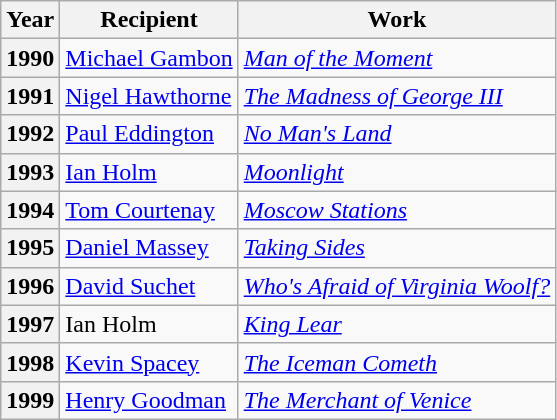<table class="wikitable">
<tr>
<th>Year</th>
<th>Recipient</th>
<th>Work</th>
</tr>
<tr>
<th>1990</th>
<td><a href='#'>Michael Gambon</a></td>
<td><em><a href='#'>Man of the Moment</a></em></td>
</tr>
<tr>
<th>1991</th>
<td><a href='#'>Nigel Hawthorne</a></td>
<td><em><a href='#'>The Madness of George III</a></em></td>
</tr>
<tr>
<th>1992</th>
<td><a href='#'>Paul Eddington</a></td>
<td><em><a href='#'>No Man's Land</a></em></td>
</tr>
<tr>
<th>1993</th>
<td><a href='#'>Ian Holm</a></td>
<td><em><a href='#'>Moonlight</a></em></td>
</tr>
<tr>
<th>1994</th>
<td><a href='#'>Tom Courtenay</a></td>
<td><em><a href='#'>Moscow Stations</a></em></td>
</tr>
<tr>
<th>1995</th>
<td><a href='#'>Daniel Massey</a></td>
<td><em><a href='#'>Taking Sides</a></em></td>
</tr>
<tr>
<th>1996</th>
<td><a href='#'>David Suchet</a></td>
<td><em><a href='#'>Who's Afraid of Virginia Woolf?</a></em></td>
</tr>
<tr>
<th>1997</th>
<td>Ian Holm</td>
<td><em><a href='#'>King Lear</a></em></td>
</tr>
<tr>
<th>1998</th>
<td><a href='#'>Kevin Spacey</a></td>
<td><em><a href='#'>The Iceman Cometh</a></em></td>
</tr>
<tr>
<th>1999</th>
<td><a href='#'>Henry Goodman</a></td>
<td><em><a href='#'>The Merchant of Venice</a></em></td>
</tr>
</table>
